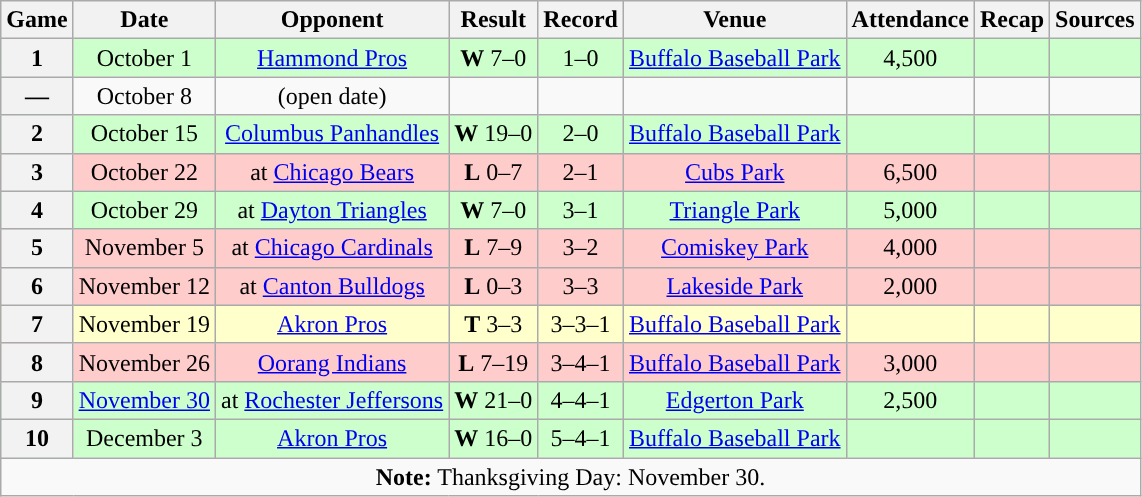<table class="wikitable" style="text-align:center">
<tr>
<th>Game</th>
<th>Date</th>
<th>Opponent</th>
<th>Result</th>
<th>Record</th>
<th>Venue</th>
<th>Attendance</th>
<th>Recap</th>
<th>Sources</th>
</tr>
<tr style="background:#cfc">
<th>1</th>
<td>October 1</td>
<td><a href='#'>Hammond Pros</a></td>
<td><strong>W</strong> 7–0</td>
<td>1–0</td>
<td><a href='#'>Buffalo Baseball Park</a></td>
<td>4,500</td>
<td></td>
<td></td>
</tr>
<tr>
<th>—</th>
<td>October 8</td>
<td>(open date)</td>
<td></td>
<td></td>
<td></td>
<td></td>
<td></td>
<td></td>
</tr>
<tr style="background:#cfc">
<th>2</th>
<td>October 15</td>
<td><a href='#'>Columbus Panhandles</a></td>
<td><strong>W</strong> 19–0</td>
<td>2–0</td>
<td><a href='#'>Buffalo Baseball Park</a></td>
<td></td>
<td></td>
<td></td>
</tr>
<tr style="background:#fcc">
<th>3</th>
<td>October 22</td>
<td>at <a href='#'>Chicago Bears</a></td>
<td><strong>L</strong> 0–7</td>
<td>2–1</td>
<td><a href='#'>Cubs Park</a></td>
<td>6,500</td>
<td></td>
<td></td>
</tr>
<tr style="background:#cfc">
<th>4</th>
<td>October 29</td>
<td>at <a href='#'>Dayton Triangles</a></td>
<td><strong>W</strong> 7–0</td>
<td>3–1</td>
<td><a href='#'>Triangle Park</a></td>
<td>5,000</td>
<td></td>
<td></td>
</tr>
<tr style="background:#fcc">
<th>5</th>
<td>November 5</td>
<td>at <a href='#'>Chicago Cardinals</a></td>
<td><strong>L</strong> 7–9</td>
<td>3–2</td>
<td><a href='#'>Comiskey Park</a></td>
<td>4,000</td>
<td></td>
<td></td>
</tr>
<tr style="background:#fcc">
<th>6</th>
<td>November 12</td>
<td>at <a href='#'>Canton Bulldogs</a></td>
<td><strong>L</strong> 0–3</td>
<td>3–3</td>
<td><a href='#'>Lakeside Park</a></td>
<td>2,000</td>
<td></td>
<td></td>
</tr>
<tr style="background:#ffc">
<th>7</th>
<td>November 19</td>
<td><a href='#'>Akron Pros</a></td>
<td><strong>T</strong> 3–3</td>
<td>3–3–1</td>
<td><a href='#'>Buffalo Baseball Park</a></td>
<td></td>
<td></td>
<td></td>
</tr>
<tr style="background:#fcc">
<th>8</th>
<td>November 26</td>
<td><a href='#'>Oorang Indians</a></td>
<td><strong>L</strong> 7–19</td>
<td>3–4–1</td>
<td><a href='#'>Buffalo Baseball Park</a></td>
<td>3,000</td>
<td></td>
<td></td>
</tr>
<tr style="background:#cfc">
<th>9</th>
<td><a href='#'>November 30</a></td>
<td>at <a href='#'>Rochester Jeffersons</a></td>
<td><strong>W</strong> 21–0</td>
<td>4–4–1</td>
<td><a href='#'>Edgerton Park</a></td>
<td>2,500</td>
<td></td>
<td></td>
</tr>
<tr style="background:#cfc">
<th>10</th>
<td>December 3</td>
<td><a href='#'>Akron Pros</a></td>
<td><strong>W</strong> 16–0</td>
<td>5–4–1</td>
<td><a href='#'>Buffalo Baseball Park</a></td>
<td></td>
<td></td>
<td></td>
</tr>
<tr>
<td colspan="10"><strong>Note:</strong> Thanksgiving Day: November 30.</td>
</tr>
</table>
